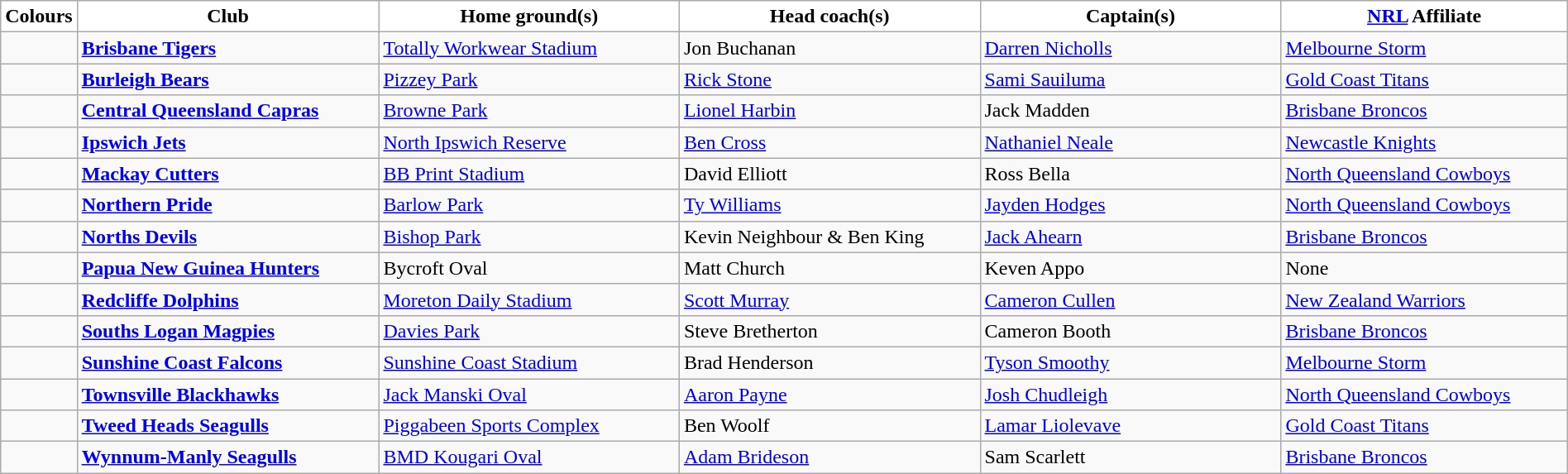<table class="wikitable" style="width:100%; text-align:left">
<tr>
<th style="background:white; width:01%">Colours</th>
<th style="background:white; width:20%">Club</th>
<th style="background:white; width:20%">Home ground(s)</th>
<th style="background:white; width:20%">Head coach(s)</th>
<th style="background:white; width:20%">Captain(s)</th>
<th style="background:white; width:20%"><a href='#'>NRL</a> Affiliate</th>
</tr>
<tr>
<td></td>
<td><strong><a href='#'>Brisbane Tigers</a></strong></td>
<td><a href='#'>Totally Workwear Stadium</a></td>
<td>Jon Buchanan</td>
<td><a href='#'>Darren Nicholls</a></td>
<td> <a href='#'>Melbourne Storm</a></td>
</tr>
<tr>
<td></td>
<td><strong><a href='#'>Burleigh Bears</a></strong></td>
<td><a href='#'>Pizzey Park</a></td>
<td><a href='#'>Rick Stone</a></td>
<td><a href='#'>Sami Sauiluma</a></td>
<td> <a href='#'>Gold Coast Titans</a></td>
</tr>
<tr>
<td></td>
<td><strong><a href='#'>Central Queensland Capras</a></strong></td>
<td><a href='#'>Browne Park</a></td>
<td><a href='#'>Lionel Harbin</a></td>
<td>Jack Madden</td>
<td> <a href='#'>Brisbane Broncos</a></td>
</tr>
<tr>
<td></td>
<td><strong><a href='#'>Ipswich Jets</a></strong></td>
<td><a href='#'>North Ipswich Reserve</a></td>
<td><a href='#'>Ben Cross</a></td>
<td><a href='#'>Nathaniel Neale</a></td>
<td> <a href='#'>Newcastle Knights</a></td>
</tr>
<tr>
<td></td>
<td><strong><a href='#'>Mackay Cutters</a></strong></td>
<td><a href='#'>BB Print Stadium</a></td>
<td>David Elliott</td>
<td>Ross Bella</td>
<td> <a href='#'>North Queensland Cowboys</a></td>
</tr>
<tr>
<td></td>
<td><strong><a href='#'>Northern Pride</a></strong></td>
<td><a href='#'>Barlow Park</a></td>
<td><a href='#'>Ty Williams</a></td>
<td><a href='#'>Jayden Hodges</a></td>
<td> <a href='#'>North Queensland Cowboys</a></td>
</tr>
<tr>
<td></td>
<td><strong><a href='#'>Norths Devils</a></strong></td>
<td><a href='#'>Bishop Park</a></td>
<td>Kevin Neighbour & Ben King</td>
<td><a href='#'>Jack Ahearn</a></td>
<td> <a href='#'>Brisbane Broncos</a></td>
</tr>
<tr>
<td></td>
<td><strong><a href='#'>Papua New Guinea Hunters</a></strong></td>
<td>Bycroft Oval</td>
<td>Matt Church</td>
<td>Keven Appo</td>
<td>None</td>
</tr>
<tr>
<td></td>
<td><strong><a href='#'>Redcliffe Dolphins</a></strong></td>
<td><a href='#'>Moreton Daily Stadium</a></td>
<td><a href='#'>Scott Murray</a></td>
<td><a href='#'>Cameron Cullen</a></td>
<td> <a href='#'>New Zealand Warriors</a></td>
</tr>
<tr>
<td></td>
<td><strong><a href='#'>Souths Logan Magpies</a></strong></td>
<td><a href='#'>Davies Park</a></td>
<td>Steve Bretherton</td>
<td>Cameron Booth</td>
<td> <a href='#'>Brisbane Broncos</a></td>
</tr>
<tr>
<td></td>
<td><strong><a href='#'>Sunshine Coast Falcons</a></strong></td>
<td><a href='#'>Sunshine Coast Stadium</a></td>
<td>Brad Henderson</td>
<td><a href='#'>Tyson Smoothy</a></td>
<td> <a href='#'>Melbourne Storm</a></td>
</tr>
<tr>
<td></td>
<td><strong><a href='#'>Townsville Blackhawks</a></strong></td>
<td><a href='#'>Jack Manski Oval</a></td>
<td><a href='#'>Aaron Payne</a></td>
<td><a href='#'>Josh Chudleigh</a></td>
<td> <a href='#'>North Queensland Cowboys</a></td>
</tr>
<tr>
<td></td>
<td><strong><a href='#'>Tweed Heads Seagulls</a></strong></td>
<td><a href='#'>Piggabeen Sports Complex</a></td>
<td>Ben Woolf</td>
<td><a href='#'>Lamar Liolevave</a></td>
<td> <a href='#'>Gold Coast Titans</a></td>
</tr>
<tr>
<td></td>
<td><strong><a href='#'>Wynnum-Manly Seagulls</a></strong></td>
<td><a href='#'>BMD Kougari Oval</a></td>
<td><a href='#'>Adam Brideson</a></td>
<td>Sam Scarlett</td>
<td> <a href='#'>Brisbane Broncos</a></td>
</tr>
</table>
